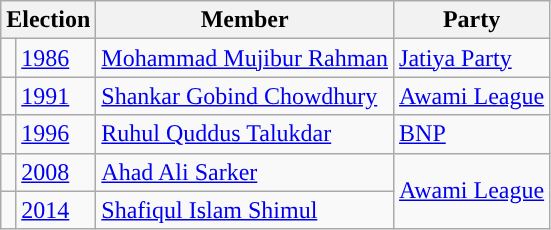<table class="wikitable">
<tr>
<th colspan="2">Election</th>
<th>Member</th>
<th>Party</th>
</tr>
<tr>
<td style="background-color:"></td>
<td><a href='#'>1986</a></td>
<td><a href='#'>Mohammad Mujibur Rahman</a></td>
<td><a href='#'>Jatiya Party</a></td>
</tr>
<tr>
<td style="background-color:"></td>
<td><a href='#'>1991</a></td>
<td><a href='#'>Shankar Gobind Chowdhury</a></td>
<td><a href='#'>Awami League</a></td>
</tr>
<tr>
<td style="background-color:"></td>
<td><a href='#'>1996</a></td>
<td><a href='#'>Ruhul Quddus Talukdar</a></td>
<td><a href='#'>BNP</a></td>
</tr>
<tr>
<td style="background-color:"></td>
<td><a href='#'>2008</a></td>
<td><a href='#'>Ahad Ali Sarker</a></td>
<td rowspan="2"><a href='#'>Awami League</a></td>
</tr>
<tr>
<td style="background-color:"></td>
<td><a href='#'>2014</a></td>
<td><a href='#'>Shafiqul Islam Shimul</a></td>
</tr>
</table>
